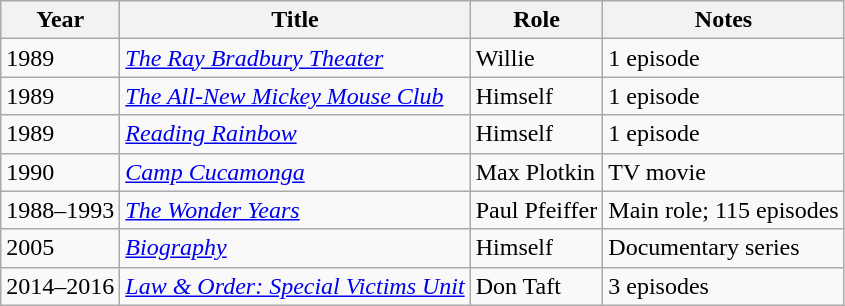<table class="wikitable sortable">
<tr>
<th>Year</th>
<th>Title</th>
<th>Role</th>
<th>Notes</th>
</tr>
<tr>
<td>1989</td>
<td><em><a href='#'>The Ray Bradbury Theater</a></em></td>
<td>Willie</td>
<td>1 episode</td>
</tr>
<tr>
<td>1989</td>
<td><a href='#'><em>The All-New Mickey Mouse Club</em></a></td>
<td>Himself</td>
<td>1 episode</td>
</tr>
<tr>
<td>1989</td>
<td><em><a href='#'>Reading Rainbow</a></em></td>
<td>Himself</td>
<td>1 episode</td>
</tr>
<tr>
<td>1990</td>
<td><em><a href='#'>Camp Cucamonga</a></em></td>
<td>Max Plotkin</td>
<td>TV movie</td>
</tr>
<tr>
<td>1988–1993</td>
<td><em><a href='#'>The Wonder Years</a></em></td>
<td>Paul Pfeiffer</td>
<td>Main role; 115 episodes</td>
</tr>
<tr>
<td>2005</td>
<td><a href='#'><em>Biography</em></a></td>
<td>Himself</td>
<td>Documentary series</td>
</tr>
<tr>
<td>2014–2016</td>
<td><em><a href='#'>Law & Order: Special Victims Unit</a></em></td>
<td>Don Taft</td>
<td>3 episodes</td>
</tr>
</table>
